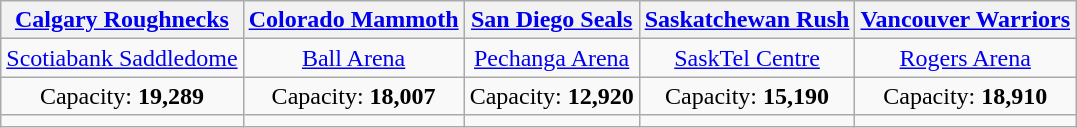<table class="wikitable" style="text-align:center">
<tr>
<th><a href='#'>Calgary Roughnecks</a></th>
<th><a href='#'>Colorado Mammoth</a></th>
<th><a href='#'>San Diego Seals</a></th>
<th><a href='#'>Saskatchewan Rush</a></th>
<th><a href='#'>Vancouver Warriors</a></th>
</tr>
<tr>
<td><a href='#'>Scotiabank Saddledome</a></td>
<td><a href='#'>Ball Arena</a></td>
<td><a href='#'>Pechanga Arena</a></td>
<td><a href='#'>SaskTel Centre</a></td>
<td><a href='#'>Rogers Arena</a></td>
</tr>
<tr>
<td>Capacity: <strong>19,289 </strong></td>
<td>Capacity: <strong>18,007</strong></td>
<td>Capacity: <strong>12,920</strong></td>
<td>Capacity: <strong>15,190</strong></td>
<td>Capacity: <strong>18,910</strong></td>
</tr>
<tr>
<td></td>
<td></td>
<td></td>
<td></td>
<td></td>
</tr>
</table>
